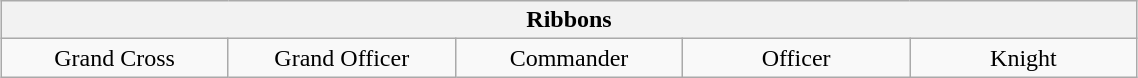<table class="wikitable" style="width:60%; margin:auto;">
<tr>
<th colspan=5>Ribbons</th>
</tr>
<tr>
<td width=20% valign=center align=center> Grand Cross<br><small></small></td>
<td width=20% valign=center align=center> Grand Officer<br><small></small></td>
<td width=20% valign=center align=center> Commander<br><small></small></td>
<td width=20% valign=center align=center> Officer<br><small></small></td>
<td width=20% valign=center align=center>Knight<br><small></small></td>
</tr>
</table>
